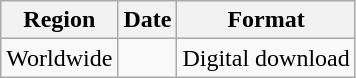<table class="wikitable">
<tr>
<th>Region</th>
<th>Date</th>
<th>Format</th>
</tr>
<tr>
<td>Worldwide</td>
<td></td>
<td>Digital download</td>
</tr>
</table>
